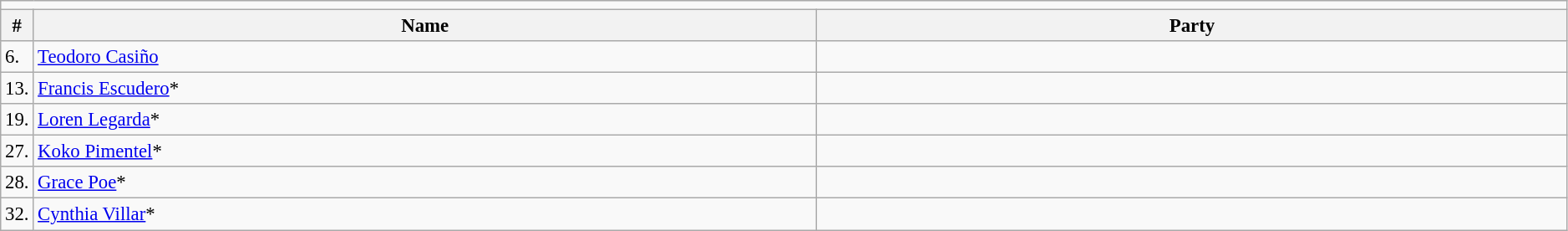<table class=wikitable style="font-size:95%" width=99%>
<tr>
<td colspan=4 bgcolor=></td>
</tr>
<tr>
<th width=2%>#</th>
<th width=50%>Name</th>
<th colspan=2>Party</th>
</tr>
<tr>
<td>6.</td>
<td><a href='#'>Teodoro Casiño</a></td>
<td></td>
</tr>
<tr>
<td>13.</td>
<td><a href='#'>Francis Escudero</a>*</td>
<td></td>
</tr>
<tr>
<td>19.</td>
<td><a href='#'>Loren Legarda</a>*</td>
<td></td>
</tr>
<tr>
<td>27.</td>
<td><a href='#'>Koko Pimentel</a>*</td>
<td></td>
</tr>
<tr>
<td>28.</td>
<td><a href='#'>Grace Poe</a>*</td>
<td></td>
</tr>
<tr>
<td>32.</td>
<td><a href='#'>Cynthia Villar</a>*</td>
<td></td>
</tr>
</table>
